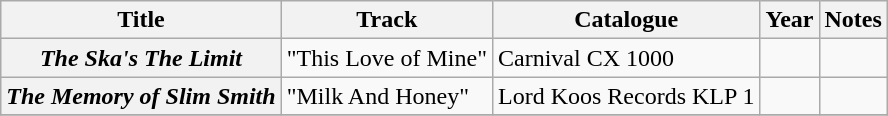<table class="wikitable plainrowheaders sortable">
<tr>
<th scope="col" class="unsortable">Title</th>
<th scope="col">Track</th>
<th scope="col">Catalogue</th>
<th scope="col">Year</th>
<th scope="col" class="unsortable">Notes</th>
</tr>
<tr>
<th scope="row"><em>The Ska's The Limit</em></th>
<td>"This Love of Mine"</td>
<td>Carnival CX 1000</td>
<td></td>
<td></td>
</tr>
<tr>
<th scope="row"><em>The Memory of Slim Smith</em></th>
<td>"Milk And Honey"</td>
<td>Lord Koos Records KLP 1</td>
<td></td>
<td></td>
</tr>
<tr>
</tr>
</table>
